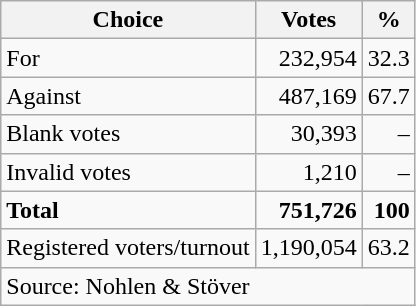<table class=wikitable style=text-align:right>
<tr>
<th>Choice</th>
<th>Votes</th>
<th>%</th>
</tr>
<tr>
<td align=left>For</td>
<td>232,954</td>
<td>32.3</td>
</tr>
<tr>
<td align=left>Against</td>
<td>487,169</td>
<td>67.7</td>
</tr>
<tr>
<td align=left>Blank votes</td>
<td>30,393</td>
<td>–</td>
</tr>
<tr>
<td align=left>Invalid votes</td>
<td>1,210</td>
<td>–</td>
</tr>
<tr>
<td align=left><strong>Total</strong></td>
<td><strong>751,726</strong></td>
<td><strong>100</strong></td>
</tr>
<tr>
<td align=left>Registered voters/turnout</td>
<td>1,190,054</td>
<td>63.2</td>
</tr>
<tr>
<td align=left colspan=3>Source: Nohlen & Stöver</td>
</tr>
</table>
